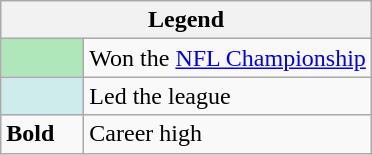<table class="wikitable mw-collapsible">
<tr>
<th colspan="2">Legend</th>
</tr>
<tr>
<td style="background:#afe6ba; width:3em;"></td>
<td>Won the <a href='#'>NFL Championship</a></td>
</tr>
<tr>
<td style="background:#cfecec; width:3em;"></td>
<td>Led the league</td>
</tr>
<tr>
<td><strong>Bold</strong></td>
<td>Career high</td>
</tr>
</table>
